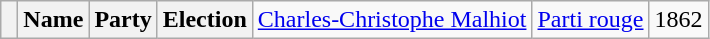<table class="wikitable">
<tr>
<th> </th>
<th>Name</th>
<th>Party</th>
<th>Election <br></th>
<td><a href='#'>Charles-Christophe Malhiot</a><td><a href='#'>Parti rouge</a><td>1862</td>
</tr>
</table>
